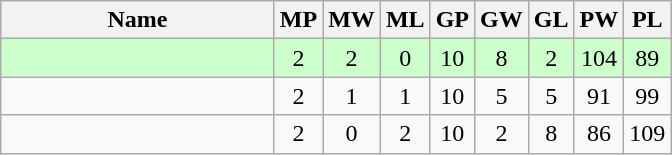<table class=wikitable style="text-align:center">
<tr>
<th width=175>Name</th>
<th width=20>MP</th>
<th width=20>MW</th>
<th width=20>ML</th>
<th width=20>GP</th>
<th width=20>GW</th>
<th width=20>GL</th>
<th width=20>PW</th>
<th width=20>PL</th>
</tr>
<tr style="background-color:#ccffcc;">
<td style="text-align:left;"><strong></strong></td>
<td>2</td>
<td>2</td>
<td>0</td>
<td>10</td>
<td>8</td>
<td>2</td>
<td>104</td>
<td>89</td>
</tr>
<tr>
<td style="text-align:left;"></td>
<td>2</td>
<td>1</td>
<td>1</td>
<td>10</td>
<td>5</td>
<td>5</td>
<td>91</td>
<td>99</td>
</tr>
<tr>
<td style="text-align:left;"></td>
<td>2</td>
<td>0</td>
<td>2</td>
<td>10</td>
<td>2</td>
<td>8</td>
<td>86</td>
<td>109</td>
</tr>
</table>
